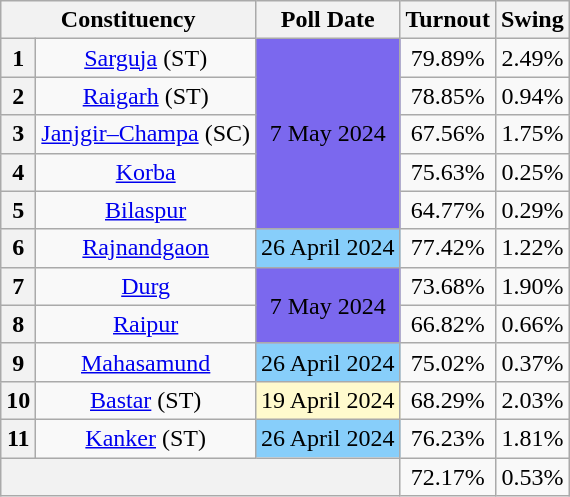<table class="wikitable sortable" style="text-align:center;">
<tr>
<th colspan="2">Constituency</th>
<th>Poll Date</th>
<th>Turnout</th>
<th>Swing</th>
</tr>
<tr>
<th>1</th>
<td><a href='#'>Sarguja</a> (ST)</td>
<td rowspan="5" bgcolor=#7B68EE>7 May 2024</td>
<td>79.89%</td>
<td>2.49%</td>
</tr>
<tr>
<th>2</th>
<td><a href='#'>Raigarh</a> (ST)</td>
<td>78.85%</td>
<td>0.94%</td>
</tr>
<tr>
<th>3</th>
<td><a href='#'>Janjgir–Champa</a> (SC)</td>
<td>67.56%</td>
<td>1.75%</td>
</tr>
<tr>
<th>4</th>
<td><a href='#'>Korba</a></td>
<td>75.63%</td>
<td>0.25%</td>
</tr>
<tr>
<th>5</th>
<td><a href='#'>Bilaspur</a></td>
<td>64.77%</td>
<td>0.29%</td>
</tr>
<tr>
<th>6</th>
<td><a href='#'>Rajnandgaon</a></td>
<td bgcolor=#87CEFA>26 April 2024</td>
<td>77.42%</td>
<td>1.22%</td>
</tr>
<tr>
<th>7</th>
<td><a href='#'>Durg</a></td>
<td rowspan="2" bgcolor=#7B68EE>7 May 2024</td>
<td>73.68%</td>
<td>1.90%</td>
</tr>
<tr>
<th>8</th>
<td><a href='#'>Raipur</a></td>
<td>66.82%</td>
<td>0.66%</td>
</tr>
<tr>
<th>9</th>
<td><a href='#'>Mahasamund</a></td>
<td bgcolor=#87CEFA>26 April 2024</td>
<td>75.02%</td>
<td>0.37%</td>
</tr>
<tr>
<th>10</th>
<td><a href='#'>Bastar</a> (ST)</td>
<td bgcolor=#FFFACD>19 April 2024</td>
<td>68.29%</td>
<td>2.03%</td>
</tr>
<tr>
<th>11</th>
<td><a href='#'>Kanker</a> (ST)</td>
<td bgcolor=#87CEFA>26 April 2024</td>
<td>76.23%</td>
<td>1.81%</td>
</tr>
<tr>
<th colspan="3"></th>
<td>72.17%</td>
<td>0.53%</td>
</tr>
</table>
